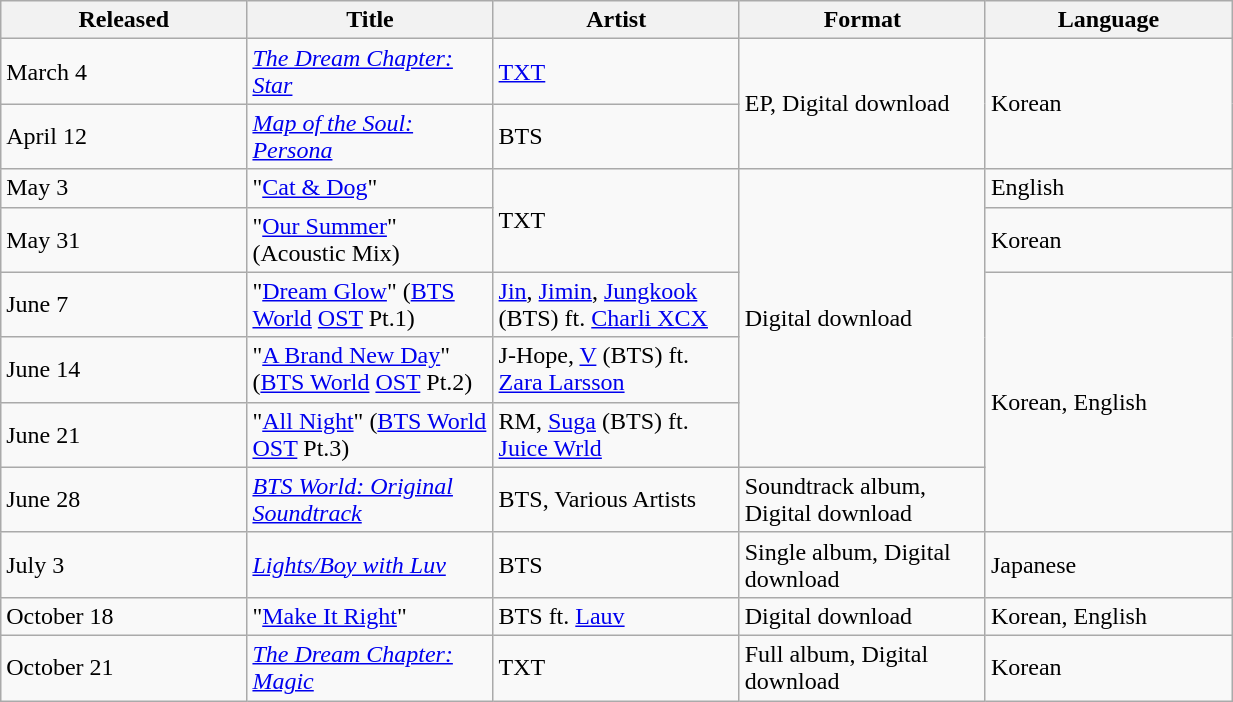<table class="wikitable sortable" align="left center" style="width:65%;">
<tr>
<th style="width:20%;">Released</th>
<th style="width:20%;">Title</th>
<th style="width:20%;">Artist</th>
<th style="width:20%;">Format</th>
<th style="width:20%;">Language</th>
</tr>
<tr>
<td rowspan="1">March 4</td>
<td><em><a href='#'>The Dream Chapter: Star</a></em></td>
<td><a href='#'>TXT</a></td>
<td rowspan="2">EP, Digital download</td>
<td rowspan="2">Korean</td>
</tr>
<tr>
<td rowspan="1">April 12</td>
<td><em><a href='#'>Map of the Soul: Persona</a></em></td>
<td>BTS</td>
</tr>
<tr>
<td rowspan="1">May 3</td>
<td>"<a href='#'>Cat & Dog</a>" </td>
<td rowspan="2">TXT</td>
<td rowspan="5">Digital download</td>
<td>English</td>
</tr>
<tr>
<td rowspan="1">May 31</td>
<td>"<a href='#'>Our Summer</a>" (Acoustic Mix)</td>
<td>Korean</td>
</tr>
<tr>
<td rowspan="1">June 7</td>
<td>"<a href='#'>Dream Glow</a>" (<a href='#'>BTS World</a> <a href='#'>OST</a> Pt.1)</td>
<td><a href='#'>Jin</a>, <a href='#'>Jimin</a>, <a href='#'>Jungkook</a> (BTS) ft. <a href='#'>Charli XCX</a></td>
<td rowspan="4">Korean, English</td>
</tr>
<tr>
<td rowspan="1">June 14</td>
<td>"<a href='#'>A Brand New Day</a>" (<a href='#'>BTS World</a> <a href='#'>OST</a> Pt.2)</td>
<td>J-Hope, <a href='#'>V</a> (BTS) ft. <a href='#'>Zara Larsson</a></td>
</tr>
<tr>
<td rowspan="1">June 21</td>
<td>"<a href='#'>All Night</a>" (<a href='#'>BTS World</a> <a href='#'>OST</a> Pt.3)</td>
<td>RM, <a href='#'>Suga</a> (BTS) ft. <a href='#'>Juice Wrld</a></td>
</tr>
<tr>
<td rowspan="1">June 28</td>
<td><em><a href='#'>BTS World: Original Soundtrack</a></em></td>
<td>BTS, Various Artists</td>
<td>Soundtrack album, Digital download</td>
</tr>
<tr>
<td rowspan="1">July 3</td>
<td><em><a href='#'>Lights/Boy with Luv</a></em></td>
<td>BTS</td>
<td>Single album, Digital download</td>
<td>Japanese</td>
</tr>
<tr>
<td rowspan="1">October 18</td>
<td>"<a href='#'>Make It Right</a>"</td>
<td>BTS ft. <a href='#'>Lauv</a></td>
<td>Digital download</td>
<td>Korean, English</td>
</tr>
<tr>
<td rowspan="1">October 21</td>
<td><em><a href='#'>The Dream Chapter: Magic</a></em></td>
<td>TXT</td>
<td>Full album, Digital download</td>
<td>Korean</td>
</tr>
</table>
